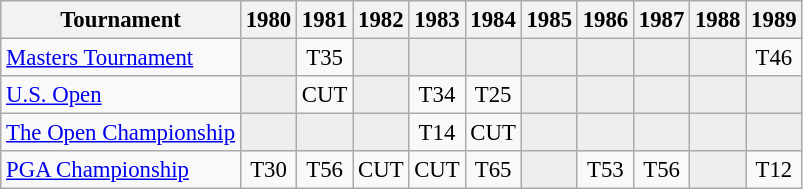<table class="wikitable" style="font-size:95%;text-align:center;">
<tr>
<th>Tournament</th>
<th>1980</th>
<th>1981</th>
<th>1982</th>
<th>1983</th>
<th>1984</th>
<th>1985</th>
<th>1986</th>
<th>1987</th>
<th>1988</th>
<th>1989</th>
</tr>
<tr>
<td align=left><a href='#'>Masters Tournament</a></td>
<td style="background:#eeeeee;"></td>
<td>T35</td>
<td style="background:#eeeeee;"></td>
<td style="background:#eeeeee;"></td>
<td style="background:#eeeeee;"></td>
<td style="background:#eeeeee;"></td>
<td style="background:#eeeeee;"></td>
<td style="background:#eeeeee;"></td>
<td style="background:#eeeeee;"></td>
<td>T46</td>
</tr>
<tr>
<td align=left><a href='#'>U.S. Open</a></td>
<td style="background:#eeeeee;"></td>
<td>CUT</td>
<td style="background:#eeeeee;"></td>
<td>T34</td>
<td>T25</td>
<td style="background:#eeeeee;"></td>
<td style="background:#eeeeee;"></td>
<td style="background:#eeeeee;"></td>
<td style="background:#eeeeee;"></td>
<td style="background:#eeeeee;"></td>
</tr>
<tr>
<td align=left><a href='#'>The Open Championship</a></td>
<td style="background:#eeeeee;"></td>
<td style="background:#eeeeee;"></td>
<td style="background:#eeeeee;"></td>
<td>T14</td>
<td>CUT</td>
<td style="background:#eeeeee;"></td>
<td style="background:#eeeeee;"></td>
<td style="background:#eeeeee;"></td>
<td style="background:#eeeeee;"></td>
<td style="background:#eeeeee;"></td>
</tr>
<tr>
<td align=left><a href='#'>PGA Championship</a></td>
<td>T30</td>
<td>T56</td>
<td>CUT</td>
<td>CUT</td>
<td>T65</td>
<td style="background:#eeeeee;"></td>
<td>T53</td>
<td>T56</td>
<td style="background:#eeeeee;"></td>
<td>T12</td>
</tr>
</table>
